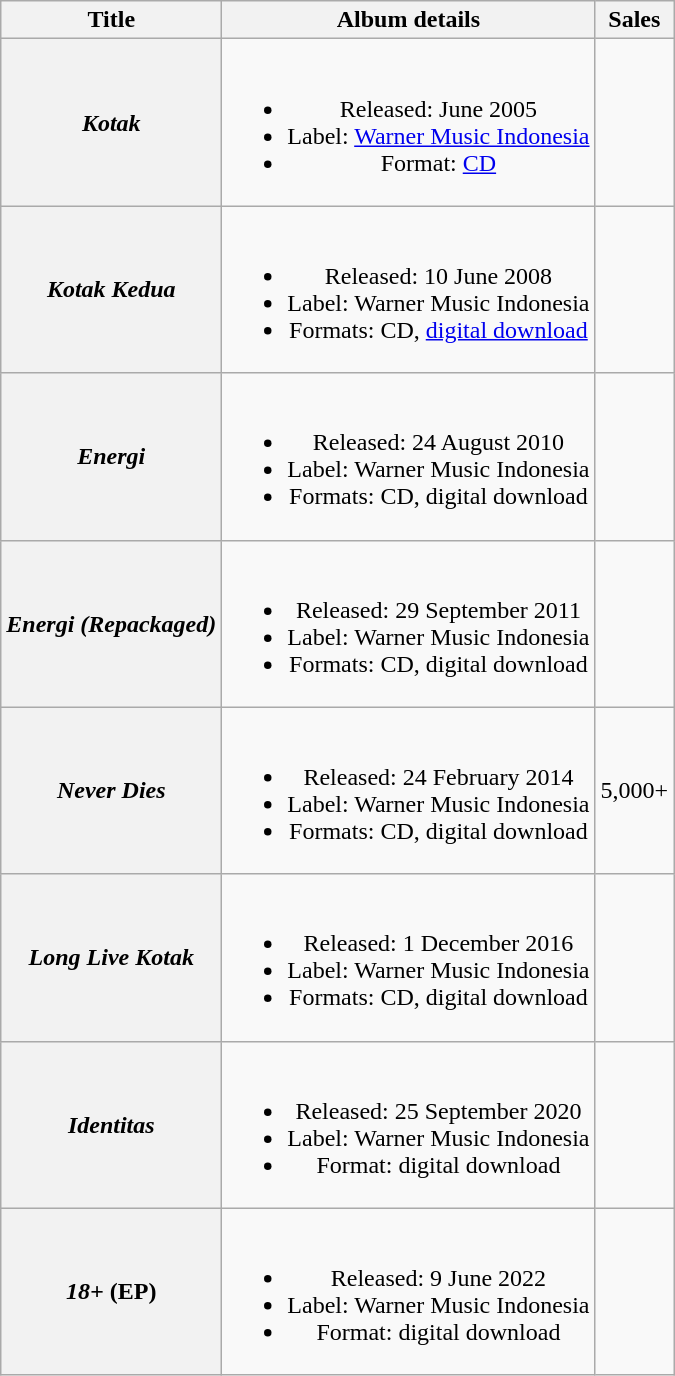<table class="wikitable plainrowheaders" style="text-align:center;">
<tr>
<th scope="col">Title</th>
<th scope="col">Album details</th>
<th scope="col">Sales</th>
</tr>
<tr>
<th scope="row"><em>Kotak</em></th>
<td><br><ul><li>Released: June 2005</li><li>Label: <a href='#'>Warner Music Indonesia</a></li><li>Format: <a href='#'>CD</a></li></ul></td>
<td></td>
</tr>
<tr>
<th scope="row"><em>Kotak Kedua</em></th>
<td><br><ul><li>Released: 10 June 2008</li><li>Label: Warner Music Indonesia</li><li>Formats: CD, <a href='#'>digital download</a></li></ul></td>
<td></td>
</tr>
<tr>
<th scope="row"><em>Energi</em></th>
<td><br><ul><li>Released: 24 August 2010</li><li>Label: Warner Music Indonesia</li><li>Formats: CD, digital download</li></ul></td>
<td></td>
</tr>
<tr>
<th scope="row"><em>Energi (Repackaged)</em></th>
<td><br><ul><li>Released: 29 September 2011</li><li>Label: Warner Music Indonesia</li><li>Formats: CD, digital download</li></ul></td>
<td></td>
</tr>
<tr>
<th scope="row"><em>Never Dies</em></th>
<td><br><ul><li>Released: 24 February 2014</li><li>Label: Warner Music Indonesia</li><li>Formats: CD, digital download</li></ul></td>
<td>5,000+</td>
</tr>
<tr>
<th scope="row"><em>Long Live Kotak</em></th>
<td><br><ul><li>Released: 1 December 2016</li><li>Label: Warner Music Indonesia</li><li>Formats: CD, digital download</li></ul></td>
<td></td>
</tr>
<tr>
<th scope="row"><em>Identitas</em></th>
<td><br><ul><li>Released: 25 September 2020</li><li>Label: Warner Music Indonesia</li><li>Format: digital download</li></ul></td>
<td></td>
</tr>
<tr>
<th scope="row"><em>18+</em> (EP)</th>
<td><br><ul><li>Released: 9 June 2022</li><li>Label: Warner Music Indonesia</li><li>Format: digital download</li></ul></td>
<td></td>
</tr>
</table>
